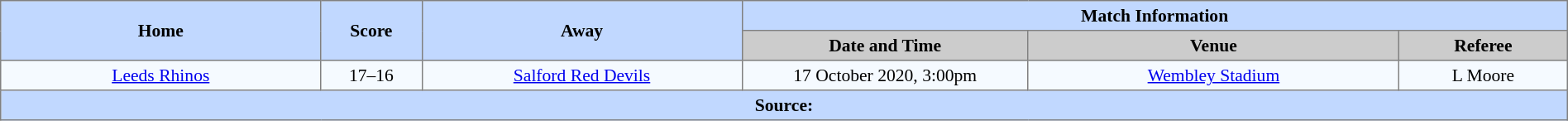<table border=1 style="border-collapse:collapse; font-size:90%; text-align:center"; cellpadding=3 cellspacing=0 width=100%>
<tr bgcolor="#c1d8ff">
<th rowspan=2 width=19%>Home</th>
<th rowspan=2 width=6%>Score</th>
<th rowspan=2 width=19%>Away</th>
<th colspan=6>Match Information</th>
</tr>
<tr bgcolor="#cccccc">
<th width=17%>Date and Time</th>
<th width=22%>Venue</th>
<th width=10%>Referee</th>
</tr>
<tr bgcolor=#f5faff>
<td> <a href='#'>Leeds Rhinos</a></td>
<td>17–16</td>
<td> <a href='#'>Salford Red Devils</a></td>
<td>17 October 2020, 3:00pm</td>
<td><a href='#'>Wembley Stadium</a></td>
<td>L Moore</td>
</tr>
<tr bgcolor=#c1d8ff>
<th colspan=6>Source:</th>
</tr>
</table>
